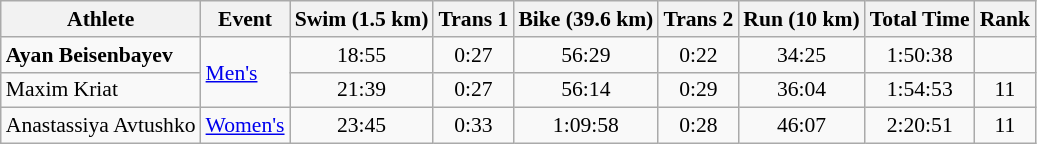<table class=wikitable style=font-size:90%;text-align:center>
<tr>
<th>Athlete</th>
<th>Event</th>
<th>Swim (1.5 km)</th>
<th>Trans 1</th>
<th>Bike (39.6 km)</th>
<th>Trans 2</th>
<th>Run (10 km)</th>
<th>Total Time</th>
<th>Rank</th>
</tr>
<tr>
<td align=left><strong>Ayan Beisenbayev</strong></td>
<td align=left rowspan=2><a href='#'>Men's</a></td>
<td>18:55</td>
<td>0:27</td>
<td>56:29</td>
<td>0:22</td>
<td>34:25</td>
<td>1:50:38</td>
<td></td>
</tr>
<tr>
<td align=left>Maxim Kriat</td>
<td>21:39</td>
<td>0:27</td>
<td>56:14</td>
<td>0:29</td>
<td>36:04</td>
<td>1:54:53</td>
<td>11</td>
</tr>
<tr>
<td align=left>Anastassiya Avtushko</td>
<td align=left><a href='#'>Women's</a></td>
<td>23:45</td>
<td>0:33</td>
<td>1:09:58</td>
<td>0:28</td>
<td>46:07</td>
<td>2:20:51</td>
<td>11</td>
</tr>
</table>
